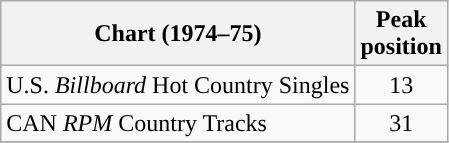<table class="wikitable sortable">
<tr>
<th align="left">Chart (1974–75)</th>
<th align="center">Peak<br>position</th>
</tr>
<tr>
<td align="left">U.S. <em>Billboard</em> Hot Country Singles</td>
<td align="center">13</td>
</tr>
<tr>
<td align="left">CAN <em>RPM</em> Country Tracks</td>
<td align="center">31</td>
</tr>
<tr>
</tr>
</table>
